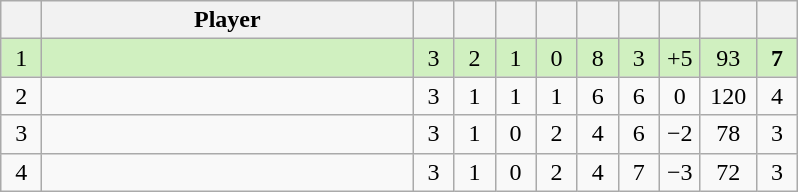<table class="wikitable" style="text-align:center; margin: 1em auto 1em auto, align:left">
<tr>
<th width=20></th>
<th width=240>Player</th>
<th width=20></th>
<th width=20></th>
<th width=20></th>
<th width=20></th>
<th width=20></th>
<th width=20></th>
<th width=20></th>
<th width=30></th>
<th width=20></th>
</tr>
<tr style="background:#D0F0C0;">
<td>1</td>
<td align=left></td>
<td>3</td>
<td>2</td>
<td>1</td>
<td>0</td>
<td>8</td>
<td>3</td>
<td>+5</td>
<td>93</td>
<td><strong>7</strong></td>
</tr>
<tr style=>
<td>2</td>
<td align=left></td>
<td>3</td>
<td>1</td>
<td>1</td>
<td>1</td>
<td>6</td>
<td>6</td>
<td>0</td>
<td>120</td>
<td>4</td>
</tr>
<tr style=>
<td>3</td>
<td align=left></td>
<td>3</td>
<td>1</td>
<td>0</td>
<td>2</td>
<td>4</td>
<td>6</td>
<td>−2</td>
<td>78</td>
<td>3</td>
</tr>
<tr style=>
<td>4</td>
<td align=left></td>
<td>3</td>
<td>1</td>
<td>0</td>
<td>2</td>
<td>4</td>
<td>7</td>
<td>−3</td>
<td>72</td>
<td>3</td>
</tr>
</table>
